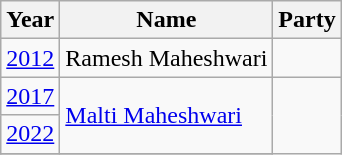<table class="wikitable sortable">
<tr>
<th>Year</th>
<th>Name</th>
<th colspan=3>Party</th>
</tr>
<tr>
<td><a href='#'>2012</a></td>
<td>Ramesh Maheshwari</td>
<td></td>
</tr>
<tr>
<td><a href='#'>2017</a></td>
<td rowspan="2"><a href='#'>Malti Maheshwari</a></td>
</tr>
<tr>
<td><a href='#'>2022</a></td>
</tr>
<tr>
</tr>
</table>
